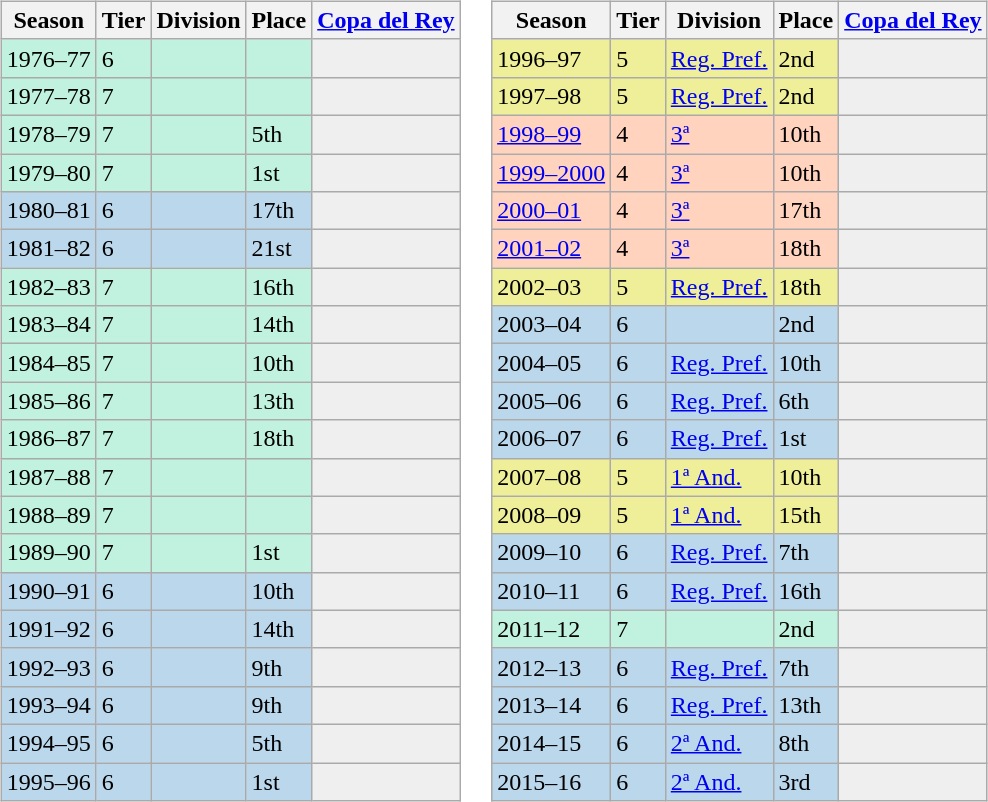<table>
<tr>
<td valign="top" width=0%><br><table class="wikitable">
<tr style="background:#f0f6fa;">
<th>Season</th>
<th>Tier</th>
<th>Division</th>
<th>Place</th>
<th><a href='#'>Copa del Rey</a></th>
</tr>
<tr>
<td style="background:#C0F2DF;">1976–77</td>
<td style="background:#C0F2DF;">6</td>
<td style="background:#C0F2DF;"></td>
<td style="background:#C0F2DF;"></td>
<th style="background:#efefef;"></th>
</tr>
<tr>
<td style="background:#C0F2DF;">1977–78</td>
<td style="background:#C0F2DF;">7</td>
<td style="background:#C0F2DF;"></td>
<td style="background:#C0F2DF;"></td>
<th style="background:#efefef;"></th>
</tr>
<tr>
<td style="background:#C0F2DF;">1978–79</td>
<td style="background:#C0F2DF;">7</td>
<td style="background:#C0F2DF;"></td>
<td style="background:#C0F2DF;">5th</td>
<th style="background:#efefef;"></th>
</tr>
<tr>
<td style="background:#C0F2DF;">1979–80</td>
<td style="background:#C0F2DF;">7</td>
<td style="background:#C0F2DF;"></td>
<td style="background:#C0F2DF;">1st</td>
<th style="background:#efefef;"></th>
</tr>
<tr>
<td style="background:#BBD7EC;">1980–81</td>
<td style="background:#BBD7EC;">6</td>
<td style="background:#BBD7EC;"></td>
<td style="background:#BBD7EC;">17th</td>
<th style="background:#efefef;"></th>
</tr>
<tr>
<td style="background:#BBD7EC;">1981–82</td>
<td style="background:#BBD7EC;">6</td>
<td style="background:#BBD7EC;"></td>
<td style="background:#BBD7EC;">21st</td>
<th style="background:#efefef;"></th>
</tr>
<tr>
<td style="background:#C0F2DF;">1982–83</td>
<td style="background:#C0F2DF;">7</td>
<td style="background:#C0F2DF;"></td>
<td style="background:#C0F2DF;">16th</td>
<th style="background:#efefef;"></th>
</tr>
<tr>
<td style="background:#C0F2DF;">1983–84</td>
<td style="background:#C0F2DF;">7</td>
<td style="background:#C0F2DF;"></td>
<td style="background:#C0F2DF;">14th</td>
<th style="background:#efefef;"></th>
</tr>
<tr>
<td style="background:#C0F2DF;">1984–85</td>
<td style="background:#C0F2DF;">7</td>
<td style="background:#C0F2DF;"></td>
<td style="background:#C0F2DF;">10th</td>
<th style="background:#efefef;"></th>
</tr>
<tr>
<td style="background:#C0F2DF;">1985–86</td>
<td style="background:#C0F2DF;">7</td>
<td style="background:#C0F2DF;"></td>
<td style="background:#C0F2DF;">13th</td>
<th style="background:#efefef;"></th>
</tr>
<tr>
<td style="background:#C0F2DF;">1986–87</td>
<td style="background:#C0F2DF;">7</td>
<td style="background:#C0F2DF;"></td>
<td style="background:#C0F2DF;">18th</td>
<th style="background:#efefef;"></th>
</tr>
<tr>
<td style="background:#C0F2DF;">1987–88</td>
<td style="background:#C0F2DF;">7</td>
<td style="background:#C0F2DF;"></td>
<td style="background:#C0F2DF;"></td>
<th style="background:#efefef;"></th>
</tr>
<tr>
<td style="background:#C0F2DF;">1988–89</td>
<td style="background:#C0F2DF;">7</td>
<td style="background:#C0F2DF;"></td>
<td style="background:#C0F2DF;"></td>
<th style="background:#efefef;"></th>
</tr>
<tr>
<td style="background:#C0F2DF;">1989–90</td>
<td style="background:#C0F2DF;">7</td>
<td style="background:#C0F2DF;"></td>
<td style="background:#C0F2DF;">1st</td>
<th style="background:#efefef;"></th>
</tr>
<tr>
<td style="background:#BBD7EC;">1990–91</td>
<td style="background:#BBD7EC;">6</td>
<td style="background:#BBD7EC;"></td>
<td style="background:#BBD7EC;">10th</td>
<th style="background:#efefef;"></th>
</tr>
<tr>
<td style="background:#BBD7EC;">1991–92</td>
<td style="background:#BBD7EC;">6</td>
<td style="background:#BBD7EC;"></td>
<td style="background:#BBD7EC;">14th</td>
<th style="background:#efefef;"></th>
</tr>
<tr>
<td style="background:#BBD7EC;">1992–93</td>
<td style="background:#BBD7EC;">6</td>
<td style="background:#BBD7EC;"></td>
<td style="background:#BBD7EC;">9th</td>
<th style="background:#efefef;"></th>
</tr>
<tr>
<td style="background:#BBD7EC;">1993–94</td>
<td style="background:#BBD7EC;">6</td>
<td style="background:#BBD7EC;"></td>
<td style="background:#BBD7EC;">9th</td>
<th style="background:#efefef;"></th>
</tr>
<tr>
<td style="background:#BBD7EC;">1994–95</td>
<td style="background:#BBD7EC;">6</td>
<td style="background:#BBD7EC;"></td>
<td style="background:#BBD7EC;">5th</td>
<th style="background:#efefef;"></th>
</tr>
<tr>
<td style="background:#BBD7EC;">1995–96</td>
<td style="background:#BBD7EC;">6</td>
<td style="background:#BBD7EC;"></td>
<td style="background:#BBD7EC;">1st</td>
<th style="background:#efefef;"></th>
</tr>
</table>
</td>
<td valign="top" width=0%><br><table class="wikitable">
<tr style="background:#f0f6fa;">
<th>Season</th>
<th>Tier</th>
<th>Division</th>
<th>Place</th>
<th><a href='#'>Copa del Rey</a></th>
</tr>
<tr>
<td style="background:#EFEF99;">1996–97</td>
<td style="background:#EFEF99;">5</td>
<td style="background:#EFEF99;"><a href='#'>Reg. Pref.</a></td>
<td style="background:#EFEF99;">2nd</td>
<th style="background:#efefef;"></th>
</tr>
<tr>
<td style="background:#EFEF99;">1997–98</td>
<td style="background:#EFEF99;">5</td>
<td style="background:#EFEF99;"><a href='#'>Reg. Pref.</a></td>
<td style="background:#EFEF99;">2nd</td>
<th style="background:#efefef;"></th>
</tr>
<tr>
<td style="background:#FFD3BD;"><a href='#'>1998–99</a></td>
<td style="background:#FFD3BD;">4</td>
<td style="background:#FFD3BD;"><a href='#'>3ª</a></td>
<td style="background:#FFD3BD;">10th</td>
<th style="background:#efefef;"></th>
</tr>
<tr>
<td style="background:#FFD3BD;"><a href='#'>1999–2000</a></td>
<td style="background:#FFD3BD;">4</td>
<td style="background:#FFD3BD;"><a href='#'>3ª</a></td>
<td style="background:#FFD3BD;">10th</td>
<th style="background:#efefef;"></th>
</tr>
<tr>
<td style="background:#FFD3BD;"><a href='#'>2000–01</a></td>
<td style="background:#FFD3BD;">4</td>
<td style="background:#FFD3BD;"><a href='#'>3ª</a></td>
<td style="background:#FFD3BD;">17th</td>
<th style="background:#efefef;"></th>
</tr>
<tr>
<td style="background:#FFD3BD;"><a href='#'>2001–02</a></td>
<td style="background:#FFD3BD;">4</td>
<td style="background:#FFD3BD;"><a href='#'>3ª</a></td>
<td style="background:#FFD3BD;">18th</td>
<th style="background:#efefef;"></th>
</tr>
<tr>
<td style="background:#EFEF99;">2002–03</td>
<td style="background:#EFEF99;">5</td>
<td style="background:#EFEF99;"><a href='#'>Reg. Pref.</a></td>
<td style="background:#EFEF99;">18th</td>
<th style="background:#efefef;"></th>
</tr>
<tr>
<td style="background:#BBD7EC;">2003–04</td>
<td style="background:#BBD7EC;">6</td>
<td style="background:#BBD7EC;"></td>
<td style="background:#BBD7EC;">2nd</td>
<th style="background:#efefef;"></th>
</tr>
<tr>
<td style="background:#BBD7EC;">2004–05</td>
<td style="background:#BBD7EC;">6</td>
<td style="background:#BBD7EC;"><a href='#'>Reg. Pref.</a></td>
<td style="background:#BBD7EC;">10th</td>
<th style="background:#efefef;"></th>
</tr>
<tr>
<td style="background:#BBD7EC;">2005–06</td>
<td style="background:#BBD7EC;">6</td>
<td style="background:#BBD7EC;"><a href='#'>Reg. Pref.</a></td>
<td style="background:#BBD7EC;">6th</td>
<th style="background:#efefef;"></th>
</tr>
<tr>
<td style="background:#BBD7EC;">2006–07</td>
<td style="background:#BBD7EC;">6</td>
<td style="background:#BBD7EC;"><a href='#'>Reg. Pref.</a></td>
<td style="background:#BBD7EC;">1st</td>
<th style="background:#efefef;"></th>
</tr>
<tr>
<td style="background:#EFEF99;">2007–08</td>
<td style="background:#EFEF99;">5</td>
<td style="background:#EFEF99;"><a href='#'>1ª And.</a></td>
<td style="background:#EFEF99;">10th</td>
<th style="background:#efefef;"></th>
</tr>
<tr>
<td style="background:#EFEF99;">2008–09</td>
<td style="background:#EFEF99;">5</td>
<td style="background:#EFEF99;"><a href='#'>1ª And.</a></td>
<td style="background:#EFEF99;">15th</td>
<th style="background:#efefef;"></th>
</tr>
<tr>
<td style="background:#BBD7EC;">2009–10</td>
<td style="background:#BBD7EC;">6</td>
<td style="background:#BBD7EC;"><a href='#'>Reg. Pref.</a></td>
<td style="background:#BBD7EC;">7th</td>
<th style="background:#efefef;"></th>
</tr>
<tr>
<td style="background:#BBD7EC;">2010–11</td>
<td style="background:#BBD7EC;">6</td>
<td style="background:#BBD7EC;"><a href='#'>Reg. Pref.</a></td>
<td style="background:#BBD7EC;">16th</td>
<th style="background:#efefef;"></th>
</tr>
<tr>
<td style="background:#C0F2DF;">2011–12</td>
<td style="background:#C0F2DF;">7</td>
<td style="background:#C0F2DF;"></td>
<td style="background:#C0F2DF;">2nd</td>
<th style="background:#efefef;"></th>
</tr>
<tr>
<td style="background:#BBD7EC;">2012–13</td>
<td style="background:#BBD7EC;">6</td>
<td style="background:#BBD7EC;"><a href='#'>Reg. Pref.</a></td>
<td style="background:#BBD7EC;">7th</td>
<th style="background:#efefef;"></th>
</tr>
<tr>
<td style="background:#BBD7EC;">2013–14</td>
<td style="background:#BBD7EC;">6</td>
<td style="background:#BBD7EC;"><a href='#'>Reg. Pref.</a></td>
<td style="background:#BBD7EC;">13th</td>
<th style="background:#efefef;"></th>
</tr>
<tr>
<td style="background:#BBD7EC;">2014–15</td>
<td style="background:#BBD7EC;">6</td>
<td style="background:#BBD7EC;"><a href='#'>2ª And.</a></td>
<td style="background:#BBD7EC;">8th</td>
<th style="background:#efefef;"></th>
</tr>
<tr>
<td style="background:#BBD7EC;">2015–16</td>
<td style="background:#BBD7EC;">6</td>
<td style="background:#BBD7EC;"><a href='#'>2ª And.</a></td>
<td style="background:#BBD7EC;">3rd</td>
<th style="background:#efefef;"></th>
</tr>
</table>
</td>
</tr>
</table>
